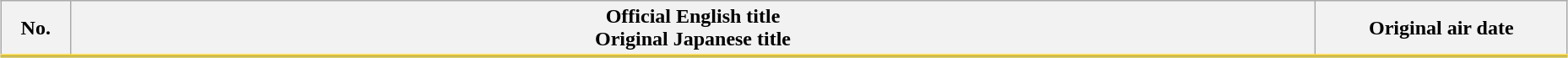<table class="wikitable" style="width:98%; margin:auto; background:#FFF;">
<tr style="border-bottom: 3px solid #FFD500;">
<th style="width:3em;">No.</th>
<th>Official English title<br>Original Japanese title</th>
<th style="width:12em;">Original air date</th>
</tr>
<tr>
</tr>
</table>
